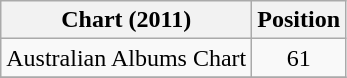<table class="wikitable" style="text-align:center;">
<tr>
<th>Chart (2011)</th>
<th>Position</th>
</tr>
<tr>
<td align="left">Australian Albums Chart</td>
<td>61</td>
</tr>
<tr>
</tr>
</table>
